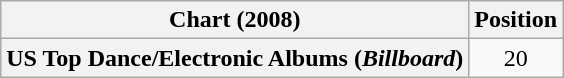<table class="wikitable plainrowheaders" style="text-align:center">
<tr>
<th scope="col">Chart (2008)</th>
<th scope="col">Position</th>
</tr>
<tr>
<th scope="row">US Top Dance/Electronic Albums (<em>Billboard</em>)</th>
<td>20</td>
</tr>
</table>
